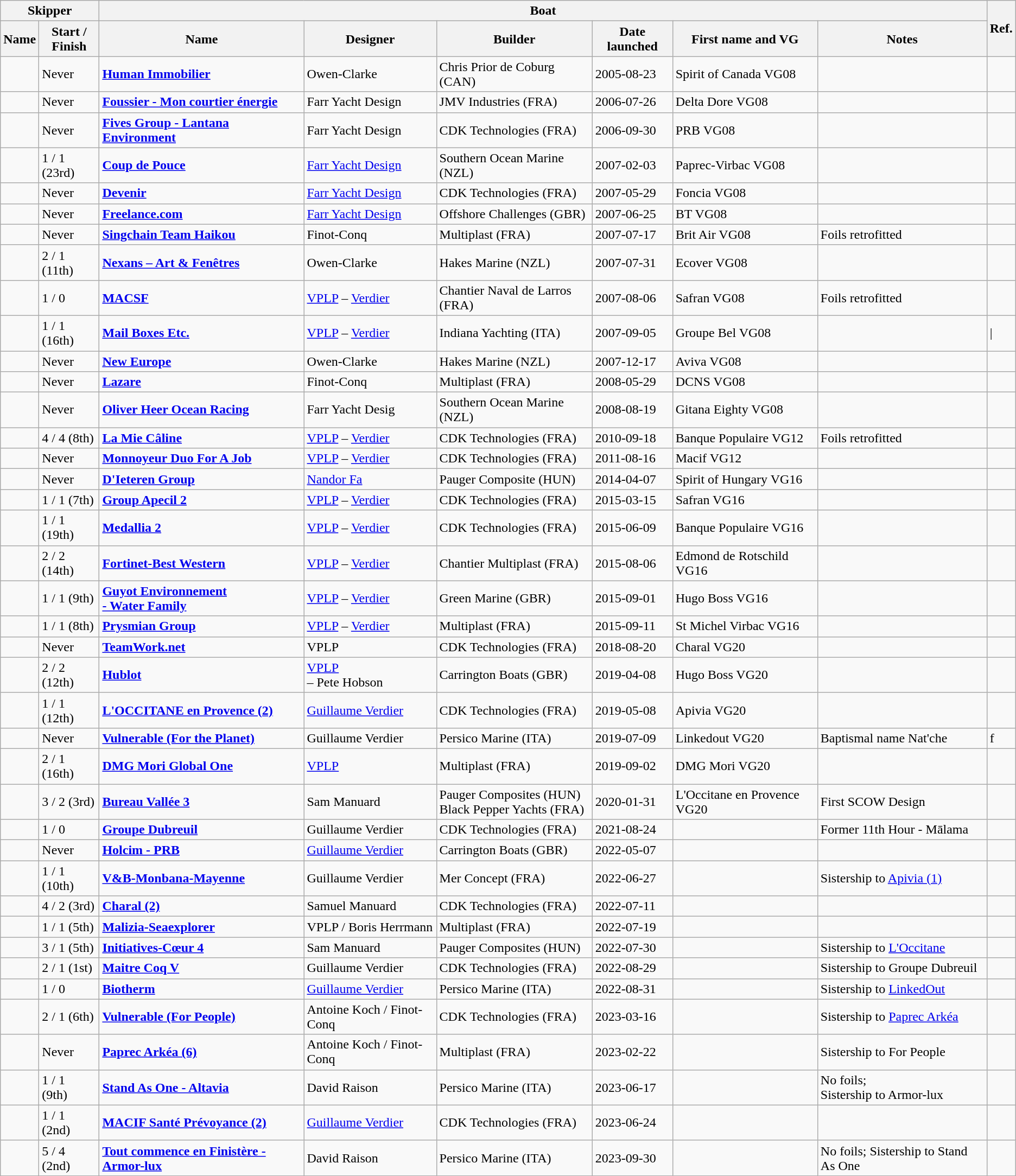<table class="wikitable sortable">
<tr>
<th colspan="2">Skipper</th>
<th colspan="6">Boat</th>
<th rowspan="2">Ref.</th>
</tr>
<tr>
<th>Name</th>
<th>Start /<br>Finish</th>
<th>Name</th>
<th>Designer</th>
<th>Builder</th>
<th>Date launched</th>
<th>First name and VG</th>
<th>Notes</th>
</tr>
<tr>
<td></td>
<td>Never</td>
<td><a href='#'><strong>Human Immobilier</strong></a></td>
<td>Owen-Clarke</td>
<td>Chris Prior de Coburg (CAN)</td>
<td>2005-08-23</td>
<td>Spirit of Canada VG08</td>
<td></td>
<td></td>
</tr>
<tr>
<td></td>
<td>Never</td>
<td><strong><a href='#'>Foussier - Mon courtier énergie</a></strong></td>
<td>Farr Yacht Design</td>
<td>JMV Industries (FRA)</td>
<td>2006-07-26</td>
<td>Delta Dore VG08</td>
<td></td>
<td></td>
</tr>
<tr>
<td></td>
<td>Never</td>
<td><strong><a href='#'>Fives Group - Lantana Environment</a></strong></td>
<td>Farr Yacht Design</td>
<td>CDK Technologies (FRA)</td>
<td>2006-09-30</td>
<td>PRB VG08</td>
<td></td>
<td></td>
</tr>
<tr>
<td></td>
<td>1 / 1 (23rd)</td>
<td><a href='#'><strong>Coup de Pouce</strong></a></td>
<td><a href='#'>Farr Yacht Design</a></td>
<td>Southern Ocean Marine (NZL)</td>
<td>2007-02-03</td>
<td>Paprec-Virbac VG08</td>
<td></td>
<td></td>
</tr>
<tr>
<td></td>
<td>Never</td>
<td><a href='#'><strong>Devenir</strong></a></td>
<td><a href='#'>Farr Yacht Design</a></td>
<td>CDK Technologies (FRA)</td>
<td>2007-05-29</td>
<td>Foncia VG08</td>
<td></td>
<td></td>
</tr>
<tr>
<td></td>
<td>Never</td>
<td><a href='#'><strong>Freelance.com</strong></a></td>
<td><a href='#'>Farr Yacht Design</a></td>
<td>Offshore Challenges (GBR)</td>
<td>2007-06-25</td>
<td>BT VG08</td>
<td></td>
<td></td>
</tr>
<tr>
<td></td>
<td>Never</td>
<td><a href='#'><strong>Singchain Team Haikou</strong></a></td>
<td>Finot-Conq</td>
<td>Multiplast (FRA)</td>
<td>2007-07-17</td>
<td>Brit Air VG08</td>
<td>Foils retrofitted</td>
<td></td>
</tr>
<tr>
<td></td>
<td>2 / 1 (11th)</td>
<td><a href='#'><strong>Nexans – Art & Fenêtres</strong></a></td>
<td>Owen-Clarke</td>
<td>Hakes Marine (NZL)</td>
<td>2007-07-31</td>
<td>Ecover VG08</td>
<td></td>
<td></td>
</tr>
<tr>
<td></td>
<td>1 / 0</td>
<td><a href='#'><strong>MACSF</strong></a></td>
<td><a href='#'>VPLP</a> – <a href='#'>Verdier</a></td>
<td>Chantier Naval de Larros (FRA)</td>
<td>2007-08-06</td>
<td>Safran VG08</td>
<td>Foils retrofitted</td>
<td></td>
</tr>
<tr>
<td></td>
<td>1 / 1 (16th)</td>
<td><a href='#'><strong>Mail Boxes Etc.</strong></a></td>
<td><a href='#'>VPLP</a> – <a href='#'>Verdier</a></td>
<td>Indiana Yachting (ITA)</td>
<td>2007-09-05</td>
<td>Groupe Bel VG08</td>
<td></td>
<td>|</td>
</tr>
<tr>
<td></td>
<td>Never</td>
<td><a href='#'><strong>New Europe</strong></a></td>
<td>Owen-Clarke</td>
<td>Hakes Marine (NZL)</td>
<td>2007-12-17</td>
<td>Aviva VG08</td>
<td></td>
<td></td>
</tr>
<tr>
<td></td>
<td>Never</td>
<td><a href='#'><strong>Lazare</strong></a></td>
<td>Finot-Conq</td>
<td>Multiplast (FRA)</td>
<td>2008-05-29</td>
<td>DCNS VG08</td>
<td></td>
<td></td>
</tr>
<tr>
<td></td>
<td>Never</td>
<td><a href='#'><strong>Oliver Heer Ocean Racing</strong></a></td>
<td>Farr Yacht Desig</td>
<td>Southern Ocean Marine (NZL)</td>
<td>2008-08-19</td>
<td>Gitana Eighty VG08</td>
<td></td>
<td></td>
</tr>
<tr>
<td></td>
<td>4 / 4 (8th)</td>
<td><a href='#'><strong>La Mie Câline</strong></a></td>
<td><a href='#'>VPLP</a> – <a href='#'>Verdier</a></td>
<td>CDK Technologies (FRA)</td>
<td>2010-09-18</td>
<td>Banque Populaire VG12</td>
<td>Foils retrofitted</td>
<td></td>
</tr>
<tr>
<td></td>
<td>Never</td>
<td><a href='#'><strong>Monnoyeur Duo For A Job</strong></a></td>
<td><a href='#'>VPLP</a> – <a href='#'>Verdier</a></td>
<td>CDK Technologies (FRA)</td>
<td>2011-08-16</td>
<td>Macif VG12</td>
<td></td>
<td></td>
</tr>
<tr>
<td></td>
<td>Never</td>
<td><a href='#'><strong>D'Ieteren Group</strong></a></td>
<td><a href='#'>Nandor Fa</a></td>
<td>Pauger Composite (HUN)</td>
<td>2014-04-07</td>
<td>Spirit of Hungary VG16</td>
<td></td>
<td></td>
</tr>
<tr>
<td></td>
<td>1 / 1 (7th)</td>
<td><a href='#'><strong>Group Apecil 2</strong></a></td>
<td><a href='#'>VPLP</a> – <a href='#'>Verdier</a></td>
<td>CDK Technologies (FRA)</td>
<td>2015-03-15</td>
<td>Safran VG16</td>
<td></td>
<td></td>
</tr>
<tr>
<td></td>
<td>1 / 1 (19th)</td>
<td><a href='#'><strong>Medallia 2</strong></a></td>
<td><a href='#'>VPLP</a> – <a href='#'>Verdier</a></td>
<td>CDK Technologies (FRA)</td>
<td>2015-06-09</td>
<td>Banque Populaire VG16</td>
<td></td>
<td></td>
</tr>
<tr>
<td></td>
<td>2 / 2 (14th)</td>
<td><a href='#'><strong>Fortinet-Best Western</strong></a></td>
<td><a href='#'>VPLP</a> – <a href='#'>Verdier</a></td>
<td>Chantier Multiplast (FRA)</td>
<td>2015-08-06</td>
<td>Edmond de Rotschild VG16</td>
<td></td>
<td></td>
</tr>
<tr>
<td></td>
<td>1 / 1 (9th)</td>
<td><a href='#'><strong>Guyot Environnement <br>- Water Family</strong></a></td>
<td><a href='#'>VPLP</a> – <a href='#'>Verdier</a></td>
<td>Green Marine (GBR)</td>
<td>2015-09-01</td>
<td>Hugo Boss VG16</td>
<td></td>
<td></td>
</tr>
<tr>
<td></td>
<td>1 / 1 (8th)</td>
<td><a href='#'><strong>Prysmian Group</strong></a></td>
<td><a href='#'>VPLP</a> – <a href='#'>Verdier</a></td>
<td>Multiplast (FRA)</td>
<td>2015-09-11</td>
<td>St Michel Virbac VG16</td>
<td></td>
<td></td>
</tr>
<tr>
<td></td>
<td>Never</td>
<td><a href='#'><strong>TeamWork.net</strong></a></td>
<td>VPLP</td>
<td>CDK Technologies (FRA)</td>
<td>2018-08-20</td>
<td>Charal VG20</td>
<td></td>
<td></td>
</tr>
<tr>
<td></td>
<td>2 / 2 (12th)</td>
<td><a href='#'><strong>Hublot</strong></a></td>
<td><a href='#'>VPLP</a> <br>– Pete Hobson</td>
<td>Carrington Boats (GBR)</td>
<td>2019-04-08</td>
<td>Hugo Boss VG20</td>
<td></td>
<td></td>
</tr>
<tr>
<td></td>
<td>1 / 1 (12th)</td>
<td><a href='#'><strong>L'OCCITANE en Provence (2)</strong></a></td>
<td><a href='#'>Guillaume Verdier</a></td>
<td>CDK Technologies (FRA)</td>
<td>2019-05-08</td>
<td>Apivia VG20</td>
<td></td>
<td></td>
</tr>
<tr>
<td></td>
<td>Never</td>
<td><a href='#'><strong>Vulnerable (For the Planet)</strong></a></td>
<td>Guillaume Verdier</td>
<td>Persico Marine (ITA)</td>
<td>2019-07-09</td>
<td>Linkedout VG20</td>
<td>Baptismal name Nat'che</td>
<td> f</td>
</tr>
<tr>
<td></td>
<td>2 / 1 (16th)</td>
<td><a href='#'><strong>DMG Mori Global One</strong></a></td>
<td><a href='#'>VPLP</a></td>
<td>Multiplast (FRA)</td>
<td>2019-09-02</td>
<td>DMG Mori VG20</td>
<td></td>
<td></td>
</tr>
<tr>
<td></td>
<td>3 / 2 (3rd)</td>
<td><a href='#'><strong>Bureau Vallée 3</strong></a></td>
<td>Sam Manuard</td>
<td>Pauger Composites (HUN)<br>Black Pepper Yachts (FRA)</td>
<td>2020-01-31</td>
<td>L'Occitane en Provence VG20</td>
<td>First SCOW Design</td>
<td></td>
</tr>
<tr>
<td></td>
<td>1 / 0</td>
<td><strong><a href='#'>Groupe Dubreuil</a></strong></td>
<td>Guillaume Verdier</td>
<td>CDK Technologies (FRA)</td>
<td>2021-08-24</td>
<td></td>
<td>Former 11th Hour - Mālama</td>
<td></td>
</tr>
<tr>
<td></td>
<td>Never</td>
<td><a href='#'><strong>Holcim - PRB</strong></a></td>
<td><a href='#'>Guillaume Verdier</a></td>
<td>Carrington Boats (GBR)</td>
<td>2022-05-07</td>
<td></td>
<td></td>
<td></td>
</tr>
<tr>
<td></td>
<td>1 / 1 (10th)</td>
<td><strong><a href='#'>V&B-Monbana-Mayenne</a></strong></td>
<td>Guillaume Verdier</td>
<td>Mer Concept (FRA)</td>
<td>2022-06-27</td>
<td></td>
<td>Sistership to <a href='#'>Apivia (1)</a></td>
<td></td>
</tr>
<tr>
<td></td>
<td>4 / 2 (3rd)</td>
<td><strong><a href='#'>Charal (2)</a></strong></td>
<td>Samuel Manuard</td>
<td>CDK Technologies (FRA)</td>
<td>2022-07-11</td>
<td></td>
<td></td>
<td></td>
</tr>
<tr>
<td></td>
<td>1 / 1 (5th)</td>
<td><strong><a href='#'>Malizia-Seaexplorer</a></strong></td>
<td>VPLP / Boris Herrmann</td>
<td>Multiplast (FRA)</td>
<td>2022-07-19</td>
<td></td>
<td></td>
<td></td>
</tr>
<tr>
<td></td>
<td>3 / 1 (5th)</td>
<td><strong><a href='#'>Initiatives-Cœur 4</a></strong></td>
<td>Sam Manuard</td>
<td>Pauger Composites (HUN)</td>
<td>2022-07-30</td>
<td></td>
<td>Sistership to <a href='#'>L'Occitane</a></td>
<td></td>
</tr>
<tr>
<td></td>
<td>2 / 1 (1st)</td>
<td><strong><a href='#'>Maitre Coq V</a></strong></td>
<td>Guillaume Verdier</td>
<td>CDK Technologies (FRA)</td>
<td>2022-08-29</td>
<td></td>
<td>Sistership to Groupe Dubreuil</td>
<td></td>
</tr>
<tr>
<td></td>
<td>1 / 0</td>
<td><strong><a href='#'>Biotherm</a></strong></td>
<td><a href='#'>Guillaume Verdier</a></td>
<td>Persico Marine (ITA)</td>
<td>2022-08-31</td>
<td></td>
<td>Sistership to <a href='#'>LinkedOut</a></td>
<td></td>
</tr>
<tr>
<td></td>
<td>2 / 1 (6th)</td>
<td><strong><a href='#'>Vulnerable (For People)</a></strong></td>
<td>Antoine Koch / Finot-Conq</td>
<td>CDK Technologies (FRA)</td>
<td>2023-03-16</td>
<td></td>
<td>Sistership to <a href='#'>Paprec Arkéa</a></td>
<td></td>
</tr>
<tr>
<td></td>
<td>Never</td>
<td><strong><a href='#'>Paprec Arkéa (6)</a></strong></td>
<td>Antoine Koch / Finot-Conq</td>
<td>Multiplast (FRA)</td>
<td>2023-02-22</td>
<td></td>
<td>Sistership to For People</td>
<td></td>
</tr>
<tr>
<td></td>
<td>1 / 1<br>(9th)</td>
<td><strong><a href='#'>Stand As One - Altavia</a></strong></td>
<td>David Raison</td>
<td>Persico Marine (ITA)</td>
<td>2023-06-17</td>
<td></td>
<td>No foils;<br>Sistership to Armor-lux</td>
<td></td>
</tr>
<tr>
<td></td>
<td>1 / 1 (2nd)</td>
<td><strong><a href='#'>MACIF Santé Prévoyance (2)</a></strong></td>
<td><a href='#'>Guillaume Verdier</a></td>
<td>CDK Technologies (FRA)</td>
<td>2023-06-24</td>
<td></td>
<td></td>
<td></td>
</tr>
<tr>
<td></td>
<td>5 / 4 (2nd)</td>
<td><strong><a href='#'>Tout commence en Finistère - Armor-lux</a></strong></td>
<td>David Raison</td>
<td>Persico Marine (ITA)</td>
<td>2023-09-30</td>
<td></td>
<td>No foils; Sistership to Stand As One</td>
<td></td>
</tr>
</table>
